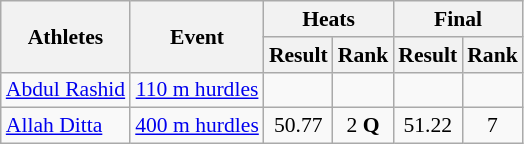<table class=wikitable style="text-align:center; font-size:90%">
<tr>
<th rowspan=2>Athletes</th>
<th rowspan=2>Event</th>
<th colspan=2>Heats</th>
<th colspan=2>Final</th>
</tr>
<tr>
<th>Result</th>
<th>Rank</th>
<th>Result</th>
<th>Rank</th>
</tr>
<tr>
<td style="text-align:left"><a href='#'>Abdul Rashid</a></td>
<td><a href='#'>110 m hurdles</a></td>
<td></td>
<td></td>
<td></td>
<td></td>
</tr>
<tr>
<td style="text-align:left"><a href='#'>Allah Ditta</a></td>
<td><a href='#'>400 m hurdles</a></td>
<td>50.77</td>
<td>2 <strong>Q</strong></td>
<td>51.22</td>
<td>7</td>
</tr>
</table>
